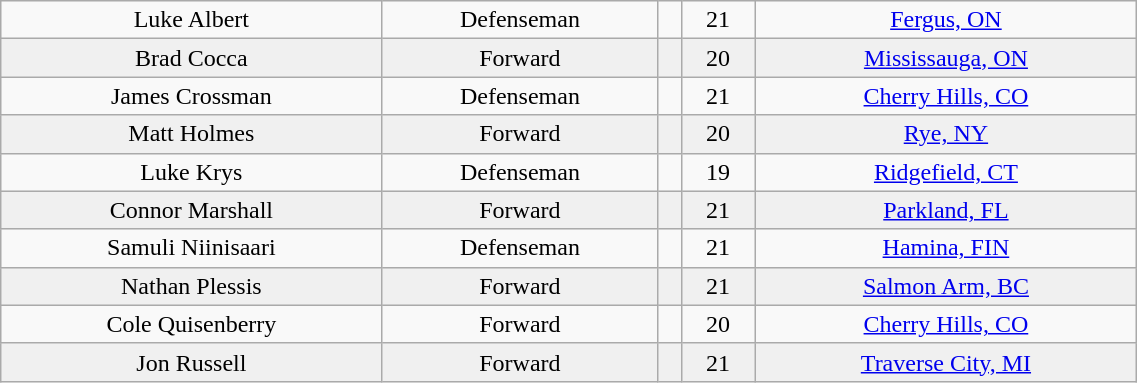<table class="wikitable" width="60%">
<tr align="center" bgcolor="">
<td>Luke Albert</td>
<td>Defenseman</td>
<td></td>
<td>21</td>
<td><a href='#'>Fergus, ON</a></td>
</tr>
<tr align="center" bgcolor="f0f0f0">
<td>Brad Cocca</td>
<td>Forward</td>
<td></td>
<td>20</td>
<td><a href='#'>Mississauga, ON</a></td>
</tr>
<tr align="center" bgcolor="">
<td>James Crossman</td>
<td>Defenseman</td>
<td></td>
<td>21</td>
<td><a href='#'>Cherry Hills, CO</a></td>
</tr>
<tr align="center" bgcolor="f0f0f0">
<td>Matt Holmes</td>
<td>Forward</td>
<td></td>
<td>20</td>
<td><a href='#'>Rye, NY</a></td>
</tr>
<tr align="center" bgcolor="">
<td>Luke Krys</td>
<td>Defenseman</td>
<td></td>
<td>19</td>
<td><a href='#'>Ridgefield, CT</a></td>
</tr>
<tr align="center" bgcolor="f0f0f0">
<td>Connor Marshall</td>
<td>Forward</td>
<td></td>
<td>21</td>
<td><a href='#'>Parkland, FL</a></td>
</tr>
<tr align="center" bgcolor="">
<td>Samuli Niinisaari</td>
<td>Defenseman</td>
<td></td>
<td>21</td>
<td><a href='#'>Hamina, FIN</a></td>
</tr>
<tr align="center" bgcolor="f0f0f0">
<td>Nathan Plessis</td>
<td>Forward</td>
<td></td>
<td>21</td>
<td><a href='#'>Salmon Arm, BC</a></td>
</tr>
<tr align="center" bgcolor="">
<td>Cole Quisenberry</td>
<td>Forward</td>
<td></td>
<td>20</td>
<td><a href='#'>Cherry Hills, CO</a></td>
</tr>
<tr align="center" bgcolor="f0f0f0">
<td>Jon Russell</td>
<td>Forward</td>
<td></td>
<td>21</td>
<td><a href='#'>Traverse City, MI</a></td>
</tr>
</table>
